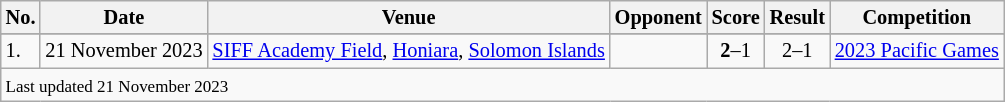<table class="wikitable" style="font-size:85%;">
<tr>
<th>No.</th>
<th>Date</th>
<th>Venue</th>
<th>Opponent</th>
<th>Score</th>
<th>Result</th>
<th>Competition</th>
</tr>
<tr>
</tr>
<tr>
<td>1.</td>
<td>21 November 2023</td>
<td><a href='#'>SIFF Academy Field</a>, <a href='#'>Honiara</a>, <a href='#'>Solomon Islands</a></td>
<td></td>
<td align=center><strong>2</strong>–1</td>
<td align=center>2–1</td>
<td><a href='#'>2023 Pacific Games</a></td>
</tr>
<tr>
<td colspan="7"><small>Last updated 21 November 2023</small></td>
</tr>
</table>
